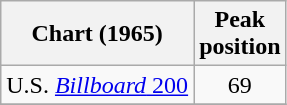<table class="wikitable">
<tr>
<th>Chart (1965)</th>
<th>Peak<br>position</th>
</tr>
<tr>
<td>U.S. <a href='#'><em>Billboard</em> 200</a></td>
<td align="center">69</td>
</tr>
<tr>
</tr>
</table>
